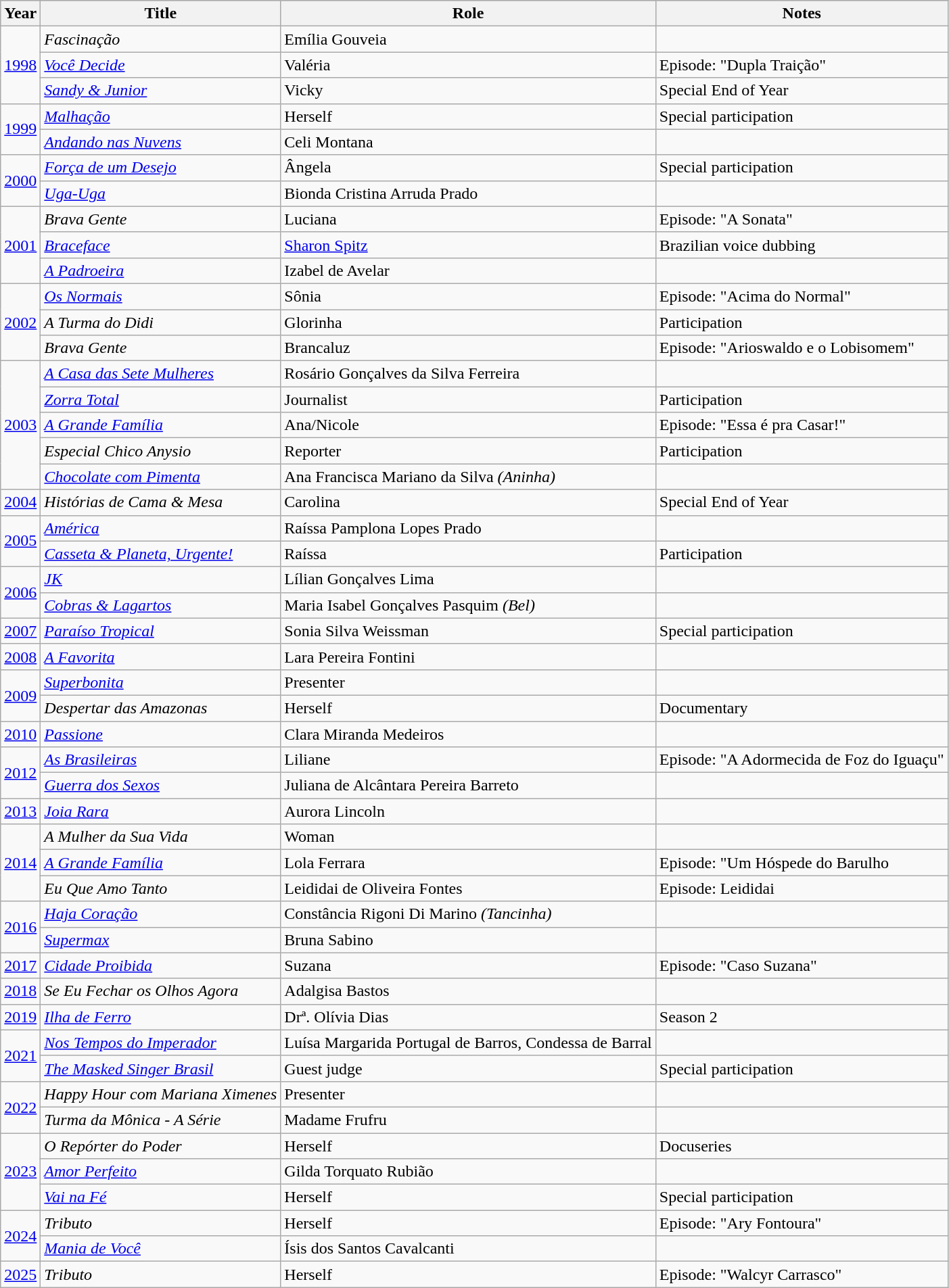<table class="wikitable">
<tr style="background:#ccc;">
<th>Year</th>
<th>Title</th>
<th>Role</th>
<th>Notes</th>
</tr>
<tr>
<td rowspan="3"><a href='#'>1998</a></td>
<td><em>Fascinação</em></td>
<td>Emília Gouveia</td>
<td></td>
</tr>
<tr>
<td><em><a href='#'>Você Decide</a></em></td>
<td>Valéria</td>
<td>Episode: "Dupla Traição"</td>
</tr>
<tr>
<td><em><a href='#'>Sandy & Junior</a></em></td>
<td>Vicky</td>
<td>Special End of Year</td>
</tr>
<tr>
<td rowspan="2"><a href='#'>1999</a></td>
<td><em><a href='#'>Malhação</a></em></td>
<td>Herself</td>
<td>Special participation</td>
</tr>
<tr>
<td><em><a href='#'>Andando nas Nuvens</a></em></td>
<td>Celi Montana</td>
<td></td>
</tr>
<tr>
<td rowspan="2"><a href='#'>2000</a></td>
<td><em><a href='#'>Força de um Desejo</a></em></td>
<td>Ângela</td>
<td>Special participation</td>
</tr>
<tr>
<td><em><a href='#'>Uga-Uga</a></em></td>
<td>Bionda Cristina Arruda Prado</td>
<td></td>
</tr>
<tr>
<td rowspan="3"><a href='#'>2001</a></td>
<td><em>Brava Gente</em></td>
<td>Luciana</td>
<td>Episode: "A Sonata"</td>
</tr>
<tr>
<td><em><a href='#'>Braceface</a></em></td>
<td><a href='#'>Sharon Spitz</a></td>
<td>Brazilian voice dubbing</td>
</tr>
<tr>
<td><em><a href='#'>A Padroeira</a></em></td>
<td>Izabel de Avelar</td>
<td></td>
</tr>
<tr>
<td rowspan="3"><a href='#'>2002</a></td>
<td><em><a href='#'>Os Normais</a></em></td>
<td>Sônia</td>
<td>Episode: "Acima do Normal"</td>
</tr>
<tr>
<td><em>A Turma do Didi</em></td>
<td>Glorinha</td>
<td>Participation</td>
</tr>
<tr>
<td><em>Brava Gente</em></td>
<td>Brancaluz</td>
<td>Episode: "Arioswaldo e o Lobisomem"</td>
</tr>
<tr>
<td rowspan="5"><a href='#'>2003</a></td>
<td><em><a href='#'>A Casa das Sete Mulheres</a></em></td>
<td>Rosário Gonçalves da Silva Ferreira</td>
<td></td>
</tr>
<tr>
<td><em><a href='#'>Zorra Total</a></em></td>
<td>Journalist</td>
<td>Participation</td>
</tr>
<tr>
<td><em><a href='#'>A Grande Família</a></em></td>
<td>Ana/Nicole</td>
<td>Episode: "Essa é pra Casar!"</td>
</tr>
<tr>
<td><em>Especial Chico Anysio</em></td>
<td>Reporter</td>
<td>Participation</td>
</tr>
<tr>
<td><em><a href='#'>Chocolate com Pimenta</a></em></td>
<td>Ana Francisca Mariano da Silva <em>(Aninha)</em></td>
<td></td>
</tr>
<tr>
<td><a href='#'>2004</a></td>
<td><em>Histórias de Cama & Mesa</em></td>
<td>Carolina</td>
<td>Special End of Year</td>
</tr>
<tr>
<td rowspan="2"><a href='#'>2005</a></td>
<td><em><a href='#'>América</a></em></td>
<td>Raíssa Pamplona Lopes Prado</td>
<td></td>
</tr>
<tr>
<td><em><a href='#'>Casseta & Planeta, Urgente!</a></em></td>
<td>Raíssa</td>
<td>Participation</td>
</tr>
<tr>
<td rowspan="2"><a href='#'>2006</a></td>
<td><em><a href='#'>JK</a></em></td>
<td>Lílian Gonçalves Lima</td>
<td></td>
</tr>
<tr>
<td><em><a href='#'>Cobras & Lagartos</a></em></td>
<td>Maria Isabel Gonçalves Pasquim <em>(Bel)</em></td>
<td></td>
</tr>
<tr>
<td><a href='#'>2007</a></td>
<td><em><a href='#'>Paraíso Tropical</a></em></td>
<td>Sonia Silva Weissman</td>
<td>Special participation</td>
</tr>
<tr>
<td><a href='#'>2008</a></td>
<td><em><a href='#'>A Favorita</a></em></td>
<td>Lara Pereira Fontini</td>
<td></td>
</tr>
<tr>
<td rowspan="2"><a href='#'>2009</a></td>
<td><em><a href='#'>Superbonita</a></em></td>
<td>Presenter</td>
<td></td>
</tr>
<tr>
<td><em>Despertar das Amazonas</em></td>
<td>Herself</td>
<td>Documentary</td>
</tr>
<tr>
<td><a href='#'>2010</a></td>
<td><em><a href='#'>Passione</a></em></td>
<td>Clara Miranda Medeiros</td>
<td></td>
</tr>
<tr>
<td rowspan="2"><a href='#'>2012</a></td>
<td><em><a href='#'>As Brasileiras</a></em></td>
<td>Liliane</td>
<td>Episode: "A Adormecida de Foz do Iguaçu"</td>
</tr>
<tr>
<td><em><a href='#'>Guerra dos Sexos</a></em></td>
<td>Juliana de Alcântara Pereira Barreto</td>
<td></td>
</tr>
<tr>
<td><a href='#'>2013</a></td>
<td><em><a href='#'>Joia Rara</a></em></td>
<td>Aurora Lincoln</td>
<td></td>
</tr>
<tr>
<td rowspan=3><a href='#'>2014</a></td>
<td><em>A Mulher da Sua Vida</em></td>
<td>Woman</td>
<td></td>
</tr>
<tr>
<td><em><a href='#'>A Grande Família</a></em></td>
<td>Lola Ferrara</td>
<td>Episode: "Um Hóspede do Barulho</td>
</tr>
<tr>
<td><em>Eu Que Amo Tanto</em></td>
<td>Leididai de Oliveira Fontes</td>
<td>Episode: Leididai</td>
</tr>
<tr>
<td rowspan="2"><a href='#'>2016</a></td>
<td><em><a href='#'>Haja Coração</a></em></td>
<td>Constância Rigoni Di Marino <em>(Tancinha)</em></td>
<td></td>
</tr>
<tr>
<td><em><a href='#'>Supermax</a></em></td>
<td>Bruna Sabino</td>
<td></td>
</tr>
<tr>
<td><a href='#'>2017</a></td>
<td><em><a href='#'>Cidade Proibida</a></em></td>
<td>Suzana</td>
<td>Episode: "Caso Suzana"</td>
</tr>
<tr>
<td><a href='#'>2018</a></td>
<td><em>Se Eu Fechar os Olhos Agora</em></td>
<td>Adalgisa Bastos</td>
<td></td>
</tr>
<tr>
<td><a href='#'>2019</a></td>
<td><em><a href='#'>Ilha de Ferro</a></em></td>
<td>Drª. Olívia Dias</td>
<td>Season 2</td>
</tr>
<tr>
<td rowspan="2"><a href='#'>2021</a></td>
<td><em><a href='#'>Nos Tempos do Imperador</a></em></td>
<td>Luísa Margarida Portugal de Barros, Condessa de Barral</td>
<td></td>
</tr>
<tr>
<td><em><a href='#'>The Masked Singer Brasil</a></em></td>
<td>Guest judge</td>
<td>Special participation</td>
</tr>
<tr>
<td rowspan="2"><a href='#'>2022</a></td>
<td><em>Happy Hour com Mariana Ximenes</em></td>
<td>Presenter</td>
<td></td>
</tr>
<tr>
<td><em>Turma da Mônica - A Série</em></td>
<td>Madame Frufru</td>
<td></td>
</tr>
<tr>
<td rowspan="3"><a href='#'>2023</a></td>
<td><em>O Repórter do Poder</em></td>
<td>Herself</td>
<td>Docuseries</td>
</tr>
<tr>
<td><em><a href='#'>Amor Perfeito</a></em></td>
<td>Gilda Torquato Rubião</td>
<td></td>
</tr>
<tr>
<td><em><a href='#'>Vai na Fé</a></em></td>
<td>Herself</td>
<td>Special participation</td>
</tr>
<tr>
<td rowspan="2"><a href='#'>2024</a></td>
<td><em>Tributo</em></td>
<td>Herself</td>
<td>Episode: "Ary Fontoura"</td>
</tr>
<tr>
<td><em><a href='#'>Mania de Você</a></em></td>
<td>Ísis dos Santos Cavalcanti</td>
<td></td>
</tr>
<tr>
<td><a href='#'>2025</a></td>
<td><em>Tributo</em></td>
<td>Herself</td>
<td>Episode: "Walcyr Carrasco"</td>
</tr>
</table>
